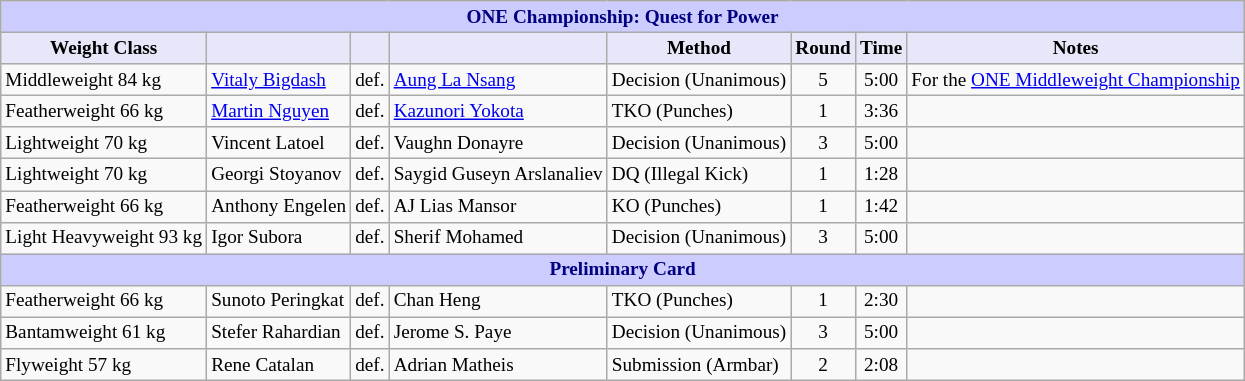<table class="wikitable" style="font-size: 80%;">
<tr>
<th colspan="8" style="background-color: #ccf; color: #000080; text-align: center;"><strong>ONE Championship: Quest for Power</strong></th>
</tr>
<tr>
<th colspan="1" style="background-color: #E6E8FA; color: #000000; text-align: center;">Weight Class</th>
<th colspan="1" style="background-color: #E6E8FA; color: #000000; text-align: center;"></th>
<th colspan="1" style="background-color: #E6E8FA; color: #000000; text-align: center;"></th>
<th colspan="1" style="background-color: #E6E8FA; color: #000000; text-align: center;"></th>
<th colspan="1" style="background-color: #E6E8FA; color: #000000; text-align: center;">Method</th>
<th colspan="1" style="background-color: #E6E8FA; color: #000000; text-align: center;">Round</th>
<th colspan="1" style="background-color: #E6E8FA; color: #000000; text-align: center;">Time</th>
<th colspan="1" style="background-color: #E6E8FA; color: #000000; text-align: center;">Notes</th>
</tr>
<tr>
<td>Middleweight 84 kg</td>
<td> <a href='#'>Vitaly Bigdash</a></td>
<td>def.</td>
<td> <a href='#'>Aung La Nsang</a></td>
<td>Decision (Unanimous)</td>
<td align=center>5</td>
<td align=center>5:00</td>
<td>For the <a href='#'>ONE Middleweight Championship</a></td>
</tr>
<tr>
<td>Featherweight 66 kg</td>
<td> <a href='#'>Martin Nguyen</a></td>
<td>def.</td>
<td> <a href='#'>Kazunori Yokota</a></td>
<td>TKO (Punches)</td>
<td align=center>1</td>
<td align=center>3:36</td>
<td></td>
</tr>
<tr>
<td>Lightweight 70 kg</td>
<td> Vincent Latoel</td>
<td>def.</td>
<td> Vaughn Donayre</td>
<td>Decision (Unanimous)</td>
<td align=center>3</td>
<td align=center>5:00</td>
<td></td>
</tr>
<tr>
<td>Lightweight 70 kg</td>
<td> Georgi Stoyanov</td>
<td>def.</td>
<td> Saygid Guseyn Arslanaliev</td>
<td>DQ (Illegal Kick)</td>
<td align=center>1</td>
<td align=center>1:28</td>
<td></td>
</tr>
<tr>
<td>Featherweight 66 kg</td>
<td> Anthony Engelen</td>
<td>def.</td>
<td> AJ Lias Mansor</td>
<td>KO (Punches)</td>
<td align=center>1</td>
<td align=center>1:42</td>
<td></td>
</tr>
<tr>
<td>Light Heavyweight 93 kg</td>
<td> Igor Subora</td>
<td>def.</td>
<td> Sherif Mohamed</td>
<td>Decision (Unanimous)</td>
<td align=center>3</td>
<td align=center>5:00</td>
<td></td>
</tr>
<tr>
<th colspan="8" style="background-color: #ccf; color: #000080; text-align: center;"><strong>Preliminary Card</strong></th>
</tr>
<tr>
<td>Featherweight 66 kg</td>
<td> Sunoto Peringkat</td>
<td>def.</td>
<td> Chan Heng</td>
<td>TKO (Punches)</td>
<td align=center>1</td>
<td align=center>2:30</td>
<td></td>
</tr>
<tr>
<td>Bantamweight 61 kg</td>
<td> Stefer Rahardian</td>
<td>def.</td>
<td> Jerome S. Paye</td>
<td>Decision (Unanimous)</td>
<td align=center>3</td>
<td align=center>5:00</td>
<td></td>
</tr>
<tr>
<td>Flyweight 57 kg</td>
<td> Rene Catalan</td>
<td>def.</td>
<td> Adrian Matheis</td>
<td>Submission (Armbar)</td>
<td align=center>2</td>
<td align=center>2:08</td>
<td></td>
</tr>
</table>
